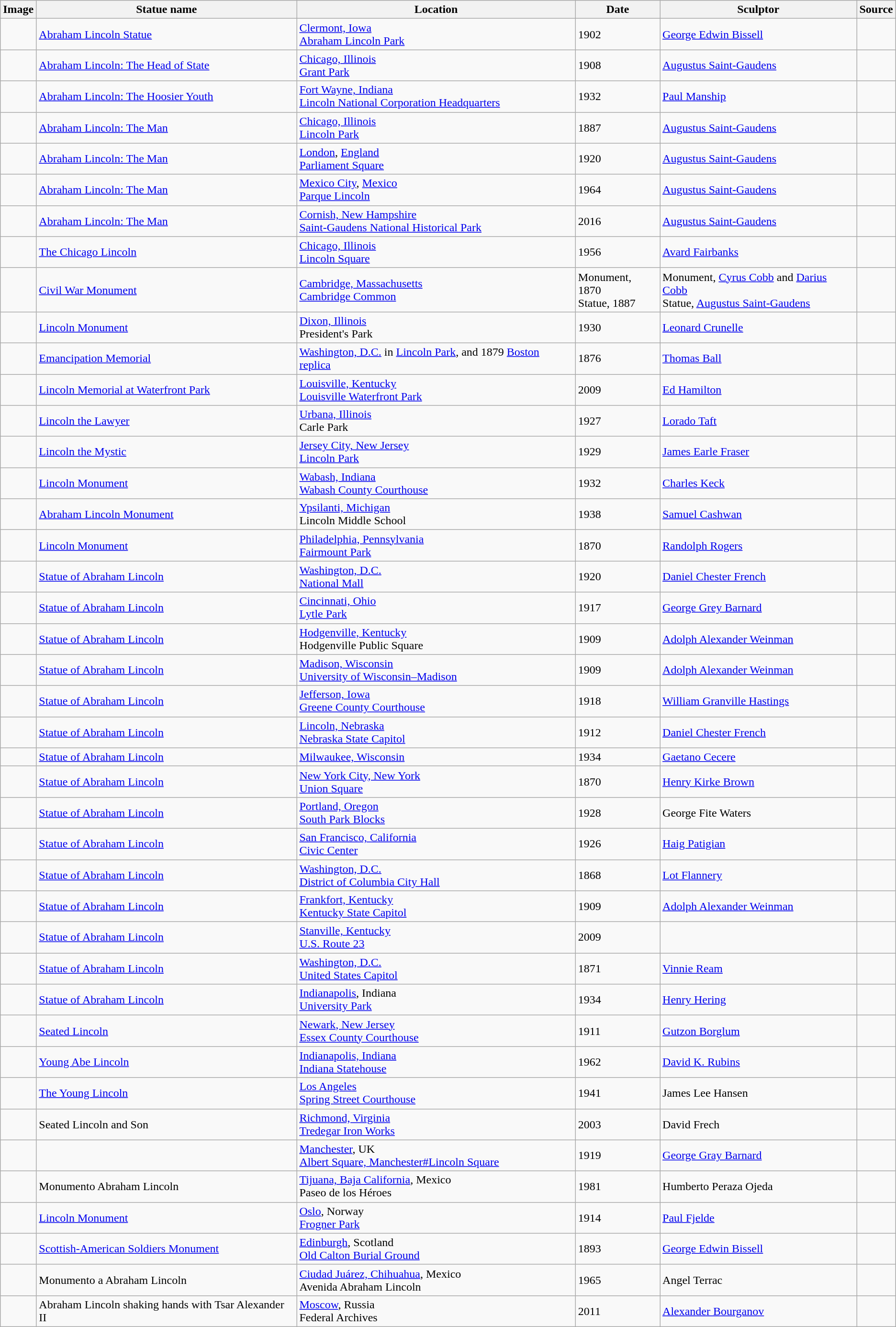<table class="wikitable sortable">
<tr>
<th scope="col" class="unsortable">Image</th>
<th scope="col">Statue name</th>
<th scope="col">Location</th>
<th scope="col">Date</th>
<th scope="col">Sculptor</th>
<th scope="col" class="unsortable">Source</th>
</tr>
<tr>
<td></td>
<td><a href='#'>Abraham Lincoln Statue</a></td>
<td><a href='#'>Clermont, Iowa</a><br><a href='#'>Abraham Lincoln Park</a></td>
<td>1902</td>
<td><a href='#'>George Edwin Bissell</a></td>
<td></td>
</tr>
<tr>
<td></td>
<td><a href='#'>Abraham Lincoln: The Head of State</a></td>
<td><a href='#'>Chicago, Illinois</a><br><a href='#'>Grant Park</a></td>
<td>1908</td>
<td><a href='#'>Augustus Saint-Gaudens</a></td>
<td></td>
</tr>
<tr>
<td></td>
<td><a href='#'>Abraham Lincoln: The Hoosier Youth</a></td>
<td><a href='#'>Fort Wayne, Indiana</a><br><a href='#'>Lincoln National Corporation Headquarters</a></td>
<td>1932</td>
<td><a href='#'>Paul Manship</a></td>
<td></td>
</tr>
<tr>
<td></td>
<td><a href='#'>Abraham Lincoln: The Man</a></td>
<td><a href='#'>Chicago, Illinois</a><br><a href='#'>Lincoln Park</a></td>
<td>1887</td>
<td><a href='#'>Augustus Saint-Gaudens</a></td>
<td></td>
</tr>
<tr>
<td></td>
<td><a href='#'>Abraham Lincoln: The Man</a></td>
<td><a href='#'>London</a>, <a href='#'>England</a><br><a href='#'>Parliament Square</a></td>
<td>1920</td>
<td><a href='#'>Augustus Saint-Gaudens</a></td>
<td></td>
</tr>
<tr>
<td></td>
<td><a href='#'>Abraham Lincoln: The Man</a></td>
<td><a href='#'>Mexico City</a>, <a href='#'>Mexico</a><br><a href='#'>Parque Lincoln</a></td>
<td>1964</td>
<td><a href='#'>Augustus Saint-Gaudens</a></td>
<td></td>
</tr>
<tr>
<td></td>
<td><a href='#'>Abraham Lincoln: The Man</a></td>
<td><a href='#'>Cornish, New Hampshire</a><br><a href='#'>Saint-Gaudens National Historical Park</a></td>
<td>2016</td>
<td><a href='#'>Augustus Saint-Gaudens</a></td>
<td></td>
</tr>
<tr>
<td></td>
<td><a href='#'>The Chicago Lincoln</a></td>
<td><a href='#'>Chicago, Illinois</a><br><a href='#'>Lincoln Square</a></td>
<td>1956</td>
<td><a href='#'>Avard Fairbanks</a></td>
<td></td>
</tr>
<tr>
<td></td>
<td><a href='#'>Civil War Monument</a></td>
<td><a href='#'>Cambridge, Massachusetts</a><br><a href='#'>Cambridge Common</a></td>
<td>Monument, 1870<br>Statue, 1887</td>
<td>Monument, <a href='#'>Cyrus Cobb</a> and <a href='#'>Darius Cobb</a><br>Statue, <a href='#'>Augustus Saint-Gaudens</a></td>
<td></td>
</tr>
<tr>
<td></td>
<td><a href='#'>Lincoln Monument</a></td>
<td><a href='#'>Dixon, Illinois</a><br>President's Park</td>
<td>1930</td>
<td><a href='#'>Leonard Crunelle</a></td>
<td></td>
</tr>
<tr>
<td></td>
<td><a href='#'>Emancipation Memorial</a></td>
<td><a href='#'>Washington, D.C.</a> in <a href='#'>Lincoln Park</a>, and 1879 <a href='#'>Boston replica</a></td>
<td>1876</td>
<td><a href='#'>Thomas Ball</a></td>
<td></td>
</tr>
<tr>
<td></td>
<td><a href='#'>Lincoln Memorial at Waterfront Park</a></td>
<td><a href='#'>Louisville, Kentucky</a><br><a href='#'>Louisville Waterfront Park</a></td>
<td>2009</td>
<td><a href='#'>Ed Hamilton</a></td>
<td></td>
</tr>
<tr>
<td></td>
<td><a href='#'>Lincoln the Lawyer</a></td>
<td><a href='#'>Urbana, Illinois</a><br>Carle Park</td>
<td>1927</td>
<td><a href='#'>Lorado Taft</a></td>
<td></td>
</tr>
<tr>
<td></td>
<td><a href='#'>Lincoln the Mystic</a></td>
<td><a href='#'>Jersey City, New Jersey</a><br><a href='#'>Lincoln Park</a></td>
<td>1929</td>
<td><a href='#'>James Earle Fraser</a></td>
<td></td>
</tr>
<tr>
<td></td>
<td><a href='#'>Lincoln Monument</a></td>
<td><a href='#'>Wabash, Indiana</a><br><a href='#'>Wabash County Courthouse</a></td>
<td>1932</td>
<td><a href='#'>Charles Keck</a></td>
<td></td>
</tr>
<tr>
<td></td>
<td><a href='#'>Abraham Lincoln Monument</a></td>
<td><a href='#'>Ypsilanti, Michigan</a><br>Lincoln Middle School</td>
<td>1938</td>
<td><a href='#'>Samuel Cashwan</a></td>
<td></td>
</tr>
<tr>
<td></td>
<td><a href='#'>Lincoln Monument</a></td>
<td><a href='#'>Philadelphia, Pennsylvania</a><br><a href='#'>Fairmount Park</a></td>
<td>1870</td>
<td><a href='#'>Randolph Rogers</a></td>
<td></td>
</tr>
<tr>
<td></td>
<td><a href='#'>Statue of Abraham Lincoln</a></td>
<td><a href='#'>Washington, D.C.</a><br><a href='#'>National Mall</a></td>
<td>1920</td>
<td><a href='#'>Daniel Chester French</a></td>
<td></td>
</tr>
<tr>
<td></td>
<td><a href='#'>Statue of Abraham Lincoln</a></td>
<td><a href='#'>Cincinnati, Ohio</a><br><a href='#'>Lytle Park</a></td>
<td>1917</td>
<td><a href='#'>George Grey Barnard</a></td>
<td></td>
</tr>
<tr>
<td></td>
<td><a href='#'>Statue of Abraham Lincoln</a></td>
<td><a href='#'>Hodgenville, Kentucky</a><br>Hodgenville Public Square</td>
<td>1909</td>
<td><a href='#'>Adolph Alexander Weinman</a></td>
<td></td>
</tr>
<tr>
<td></td>
<td><a href='#'>Statue of Abraham Lincoln</a></td>
<td><a href='#'>Madison, Wisconsin</a><br><a href='#'>University of Wisconsin–Madison</a></td>
<td>1909</td>
<td><a href='#'>Adolph Alexander Weinman</a></td>
<td></td>
</tr>
<tr>
<td></td>
<td><a href='#'>Statue of Abraham Lincoln</a></td>
<td><a href='#'>Jefferson, Iowa</a><br><a href='#'>Greene County Courthouse</a></td>
<td>1918</td>
<td><a href='#'>William Granville Hastings</a></td>
<td></td>
</tr>
<tr>
<td></td>
<td><a href='#'>Statue of Abraham Lincoln</a></td>
<td><a href='#'>Lincoln, Nebraska</a><br><a href='#'>Nebraska State Capitol</a></td>
<td>1912</td>
<td><a href='#'>Daniel Chester French</a></td>
<td></td>
</tr>
<tr>
<td></td>
<td><a href='#'>Statue of Abraham Lincoln</a></td>
<td><a href='#'>Milwaukee, Wisconsin</a></td>
<td>1934</td>
<td><a href='#'>Gaetano Cecere</a></td>
<td></td>
</tr>
<tr>
<td></td>
<td><a href='#'>Statue of Abraham Lincoln</a></td>
<td><a href='#'>New York City, New York</a><br><a href='#'>Union Square</a></td>
<td>1870</td>
<td><a href='#'>Henry Kirke Brown</a></td>
<td></td>
</tr>
<tr>
<td></td>
<td><a href='#'>Statue of Abraham Lincoln</a></td>
<td><a href='#'>Portland, Oregon</a><br><a href='#'>South Park Blocks</a></td>
<td>1928</td>
<td>George Fite Waters</td>
<td></td>
</tr>
<tr>
<td></td>
<td><a href='#'>Statue of Abraham Lincoln</a></td>
<td><a href='#'>San Francisco, California</a><br><a href='#'>Civic Center</a></td>
<td>1926</td>
<td><a href='#'>Haig Patigian</a></td>
<td></td>
</tr>
<tr>
<td></td>
<td><a href='#'>Statue of Abraham Lincoln</a></td>
<td><a href='#'>Washington, D.C.</a><br><a href='#'>District of Columbia City Hall</a></td>
<td>1868</td>
<td><a href='#'>Lot Flannery</a></td>
<td></td>
</tr>
<tr>
<td></td>
<td><a href='#'>Statue of Abraham Lincoln</a></td>
<td><a href='#'>Frankfort, Kentucky</a><br><a href='#'>Kentucky State Capitol</a></td>
<td>1909</td>
<td><a href='#'>Adolph Alexander Weinman</a></td>
<td></td>
</tr>
<tr>
<td></td>
<td><a href='#'>Statue of Abraham Lincoln</a></td>
<td><a href='#'>Stanville, Kentucky</a><br><a href='#'>U.S. Route 23</a></td>
<td>2009</td>
<td></td>
<td></td>
</tr>
<tr>
<td></td>
<td><a href='#'>Statue of Abraham Lincoln</a></td>
<td><a href='#'>Washington, D.C.</a><br><a href='#'>United States Capitol</a></td>
<td>1871</td>
<td><a href='#'>Vinnie Ream</a></td>
<td></td>
</tr>
<tr>
<td></td>
<td><a href='#'>Statue of Abraham Lincoln</a></td>
<td><a href='#'>Indianapolis</a>, Indiana<br><a href='#'>University Park</a></td>
<td>1934</td>
<td><a href='#'>Henry Hering</a></td>
<td></td>
</tr>
<tr>
<td></td>
<td><a href='#'>Seated Lincoln</a></td>
<td><a href='#'>Newark, New Jersey</a><br><a href='#'>Essex County Courthouse</a></td>
<td>1911</td>
<td><a href='#'>Gutzon Borglum</a></td>
<td></td>
</tr>
<tr>
<td></td>
<td><a href='#'>Young Abe Lincoln</a></td>
<td><a href='#'>Indianapolis, Indiana</a><br><a href='#'>Indiana Statehouse</a></td>
<td>1962</td>
<td><a href='#'>David K. Rubins</a></td>
<td></td>
</tr>
<tr>
<td></td>
<td><a href='#'>The Young Lincoln</a></td>
<td><a href='#'>Los Angeles</a><br><a href='#'>Spring Street Courthouse</a></td>
<td>1941</td>
<td>James Lee Hansen</td>
<td></td>
</tr>
<tr>
<td></td>
<td>Seated Lincoln and Son</td>
<td><a href='#'>Richmond, Virginia</a><br><a href='#'>Tredegar Iron Works</a></td>
<td>2003</td>
<td>David Frech</td>
<td></td>
</tr>
<tr>
<td></td>
<td></td>
<td><a href='#'>Manchester</a>, UK<br><a href='#'>Albert Square, Manchester#Lincoln Square</a></td>
<td>1919</td>
<td><a href='#'>George Gray Barnard</a></td>
<td></td>
</tr>
<tr>
<td></td>
<td>Monumento Abraham Lincoln</td>
<td><a href='#'>Tijuana, Baja California</a>, Mexico<br>Paseo de los Héroes</td>
<td>1981</td>
<td>Humberto Peraza Ojeda</td>
<td></td>
</tr>
<tr>
<td></td>
<td><a href='#'>Lincoln Monument</a></td>
<td><a href='#'>Oslo</a>, Norway<br><a href='#'>Frogner Park</a></td>
<td>1914</td>
<td><a href='#'>Paul Fjelde</a></td>
<td></td>
</tr>
<tr>
<td></td>
<td><a href='#'>Scottish-American Soldiers Monument</a></td>
<td><a href='#'>Edinburgh</a>, Scotland<br><a href='#'>Old Calton Burial Ground</a></td>
<td>1893</td>
<td><a href='#'>George Edwin Bissell</a></td>
<td></td>
</tr>
<tr>
<td></td>
<td>Monumento a Abraham Lincoln</td>
<td><a href='#'>Ciudad Juárez, Chihuahua</a>, Mexico<br>Avenida Abraham Lincoln</td>
<td>1965</td>
<td>Angel Terrac</td>
<td></td>
</tr>
<tr>
<td></td>
<td>Abraham Lincoln shaking hands with Tsar Alexander II</td>
<td><a href='#'>Moscow</a>, Russia<br>Federal Archives</td>
<td>2011</td>
<td><a href='#'>Alexander Bourganov</a></td>
<td></td>
</tr>
</table>
